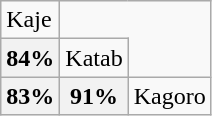<table class="wikitable">
<tr>
<td>Kaje</td>
</tr>
<tr>
<th>84%</th>
<td>Katab</td>
</tr>
<tr>
<th>83%</th>
<th>91%</th>
<td>Kagoro</td>
</tr>
</table>
